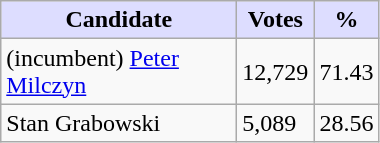<table class="wikitable">
<tr>
<th style="background:#ddf; width:150px;">Candidate</th>
<th style="background:#ddf;">Votes</th>
<th style="background:#ddf;">%</th>
</tr>
<tr>
<td>(incumbent) <a href='#'>Peter Milczyn</a></td>
<td>12,729</td>
<td>71.43</td>
</tr>
<tr>
<td>Stan Grabowski</td>
<td>5,089</td>
<td>28.56</td>
</tr>
</table>
